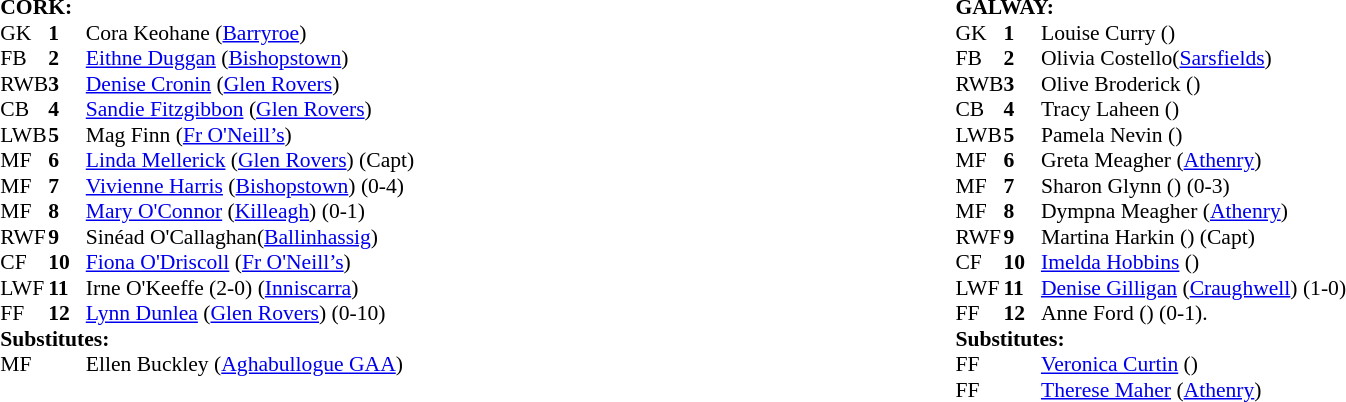<table width="100%">
<tr>
<td valign="top"></td>
<td valign="top" width="50%"><br><table style="font-size: 90%" cellspacing="0" cellpadding="0" align=center>
<tr>
<td colspan="4"><strong>CORK:</strong></td>
</tr>
<tr>
<th width="25"></th>
<th width="25"></th>
</tr>
<tr>
<td>GK</td>
<td><strong>1</strong></td>
<td>Cora Keohane (<a href='#'>Barryroe</a>)</td>
</tr>
<tr>
<td>FB</td>
<td><strong>2</strong></td>
<td><a href='#'>Eithne Duggan</a> (<a href='#'>Bishopstown</a>)</td>
</tr>
<tr>
<td>RWB</td>
<td><strong>3</strong></td>
<td><a href='#'>Denise Cronin</a> (<a href='#'>Glen Rovers</a>)</td>
</tr>
<tr>
<td>CB</td>
<td><strong>4</strong></td>
<td><a href='#'>Sandie Fitzgibbon</a> (<a href='#'>Glen Rovers</a>)</td>
</tr>
<tr>
<td>LWB</td>
<td><strong>5</strong></td>
<td>Mag Finn (<a href='#'>Fr O'Neill’s</a>)</td>
</tr>
<tr>
<td>MF</td>
<td><strong>6</strong></td>
<td><a href='#'>Linda Mellerick</a> (<a href='#'>Glen Rovers</a>) (Capt)</td>
</tr>
<tr>
<td>MF</td>
<td><strong>7</strong></td>
<td><a href='#'>Vivienne Harris</a> (<a href='#'>Bishopstown</a>) (0-4)</td>
</tr>
<tr>
<td>MF</td>
<td><strong>8</strong></td>
<td><a href='#'>Mary O'Connor</a> (<a href='#'>Killeagh</a>) (0-1)</td>
</tr>
<tr>
<td>RWF</td>
<td><strong>9</strong></td>
<td>Sinéad O'Callaghan(<a href='#'>Ballinhassig</a>)</td>
</tr>
<tr>
<td>CF</td>
<td><strong>10</strong></td>
<td><a href='#'>Fiona O'Driscoll</a> (<a href='#'>Fr O'Neill’s</a>)</td>
</tr>
<tr>
<td>LWF</td>
<td><strong>11</strong></td>
<td>Irne O'Keeffe (2-0) (<a href='#'>Inniscarra</a>)</td>
</tr>
<tr>
<td>FF</td>
<td><strong>12</strong></td>
<td><a href='#'>Lynn Dunlea</a> (<a href='#'>Glen Rovers</a>) (0-10)</td>
</tr>
<tr>
<td colspan=4><strong>Substitutes:</strong></td>
</tr>
<tr>
<td>MF</td>
<td></td>
<td>Ellen Buckley (<a href='#'>Aghabullogue GAA</a>) </td>
</tr>
<tr>
</tr>
</table>
</td>
<td valign="top" width="50%"><br><table style="font-size: 90%" cellspacing="0" cellpadding="0" align=center>
<tr>
<td colspan="4"><strong>GALWAY:</strong></td>
</tr>
<tr>
<th width="25"></th>
<th width="25"></th>
</tr>
<tr>
<td>GK</td>
<td><strong>1</strong></td>
<td>Louise Curry ()</td>
</tr>
<tr>
<td>FB</td>
<td><strong>2</strong></td>
<td>Olivia Costello(<a href='#'>Sarsfields</a>)</td>
</tr>
<tr>
<td>RWB</td>
<td><strong>3</strong></td>
<td>Olive Broderick ()</td>
</tr>
<tr>
<td>CB</td>
<td><strong>4</strong></td>
<td>Tracy Laheen ()</td>
</tr>
<tr>
<td>LWB</td>
<td><strong>5</strong></td>
<td>Pamela Nevin ()</td>
</tr>
<tr>
<td>MF</td>
<td><strong>6</strong></td>
<td>Greta Meagher (<a href='#'>Athenry</a>)</td>
</tr>
<tr>
<td>MF</td>
<td><strong>7</strong></td>
<td>Sharon Glynn () (0-3)</td>
</tr>
<tr>
<td>MF</td>
<td><strong>8</strong></td>
<td>Dympna Meagher (<a href='#'>Athenry</a>)</td>
</tr>
<tr>
<td>RWF</td>
<td><strong>9</strong></td>
<td>Martina Harkin () (Capt)</td>
</tr>
<tr>
<td>CF</td>
<td><strong>10</strong></td>
<td><a href='#'>Imelda Hobbins</a> ()</td>
</tr>
<tr>
<td>LWF</td>
<td><strong>11</strong></td>
<td><a href='#'>Denise Gilligan</a> (<a href='#'>Craughwell</a>) (1-0)</td>
</tr>
<tr>
<td>FF</td>
<td><strong>12</strong></td>
<td>Anne Ford () (0-1).</td>
</tr>
<tr>
<td colspan=4><strong>Substitutes:</strong></td>
</tr>
<tr>
<td>FF</td>
<td></td>
<td><a href='#'>Veronica Curtin</a> () </td>
</tr>
<tr>
<td>FF</td>
<td></td>
<td><a href='#'>Therese Maher</a> (<a href='#'>Athenry</a>) </td>
</tr>
<tr>
</tr>
</table>
</td>
</tr>
</table>
